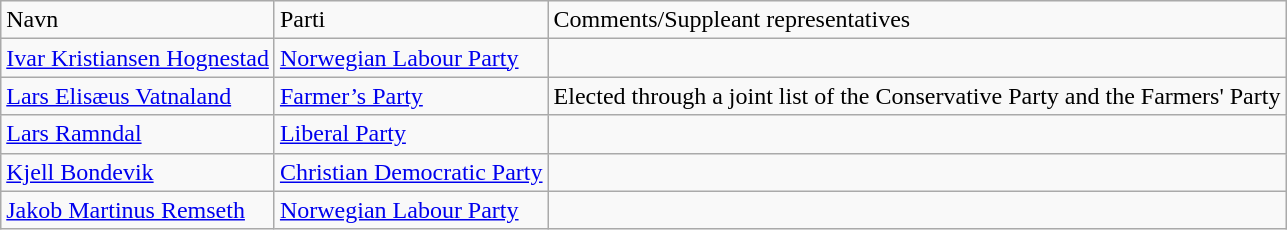<table class="wikitable">
<tr>
<td>Navn</td>
<td>Parti</td>
<td>Comments/Suppleant representatives</td>
</tr>
<tr>
<td><a href='#'>Ivar Kristiansen Hognestad</a></td>
<td><a href='#'>Norwegian Labour Party</a></td>
<td></td>
</tr>
<tr>
<td><a href='#'>Lars Elisæus Vatnaland</a></td>
<td><a href='#'>Farmer’s Party</a></td>
<td>Elected through a joint list of the Conservative Party and the Farmers' Party</td>
</tr>
<tr>
<td><a href='#'>Lars Ramndal</a></td>
<td><a href='#'>Liberal Party</a></td>
<td></td>
</tr>
<tr>
<td><a href='#'>Kjell Bondevik</a></td>
<td><a href='#'>Christian Democratic Party</a></td>
<td></td>
</tr>
<tr>
<td><a href='#'>Jakob Martinus Remseth</a></td>
<td><a href='#'>Norwegian Labour Party</a></td>
<td></td>
</tr>
</table>
